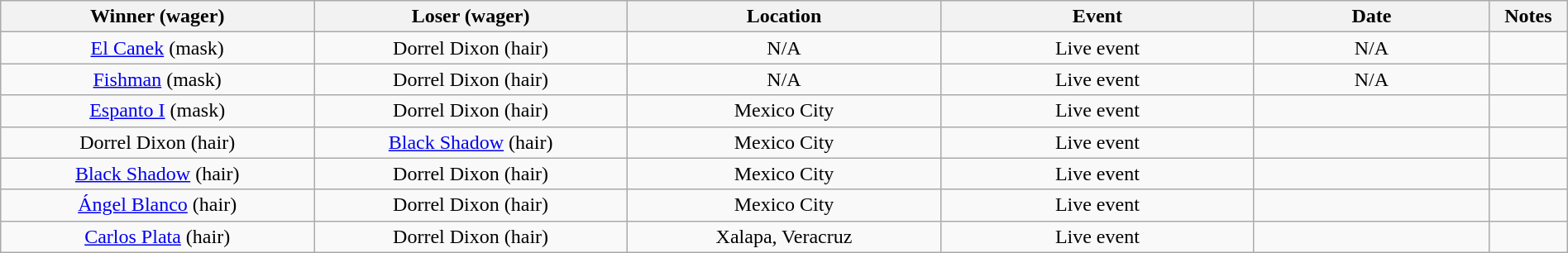<table class="wikitable sortable" width=100%  style="text-align: center">
<tr>
<th width=20% scope="col">Winner (wager)</th>
<th width=20% scope="col">Loser (wager)</th>
<th width=20% scope="col">Location</th>
<th width=20% scope="col">Event</th>
<th width=15% scope="col">Date</th>
<th class="unsortable" width=5% scope="col">Notes</th>
</tr>
<tr>
<td><a href='#'>El Canek</a> (mask)</td>
<td>Dorrel Dixon (hair)</td>
<td>N/A</td>
<td>Live event</td>
<td>N/A</td>
<td> </td>
</tr>
<tr>
<td><a href='#'>Fishman</a> (mask)</td>
<td>Dorrel Dixon (hair)</td>
<td>N/A</td>
<td>Live event</td>
<td>N/A</td>
<td> </td>
</tr>
<tr>
<td><a href='#'>Espanto I</a> (mask)</td>
<td>Dorrel Dixon (hair)</td>
<td>Mexico City</td>
<td>Live event</td>
<td></td>
<td></td>
</tr>
<tr>
<td>Dorrel Dixon (hair)</td>
<td><a href='#'>Black Shadow</a> (hair)</td>
<td>Mexico City</td>
<td>Live event</td>
<td></td>
<td></td>
</tr>
<tr>
<td><a href='#'>Black Shadow</a> (hair)</td>
<td>Dorrel Dixon (hair)</td>
<td>Mexico City</td>
<td>Live event</td>
<td></td>
<td></td>
</tr>
<tr>
<td><a href='#'>Ángel Blanco</a> (hair)</td>
<td>Dorrel Dixon (hair)</td>
<td>Mexico City</td>
<td>Live event</td>
<td></td>
<td></td>
</tr>
<tr>
<td><a href='#'>Carlos Plata</a> (hair)</td>
<td>Dorrel Dixon (hair)</td>
<td>Xalapa, Veracruz</td>
<td>Live event</td>
<td></td>
<td> </td>
</tr>
</table>
